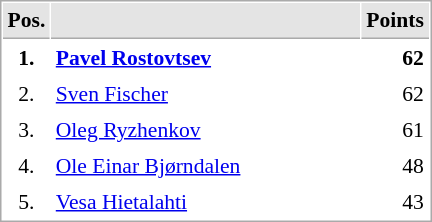<table cellspacing="1" cellpadding="3" style="border:1px solid #AAAAAA;font-size:90%">
<tr bgcolor="#E4E4E4">
<th style="border-bottom:1px solid #AAAAAA" width=10>Pos.</th>
<th style="border-bottom:1px solid #AAAAAA" width=200></th>
<th style="border-bottom:1px solid #AAAAAA" width=20>Points</th>
</tr>
<tr>
<td align="center"><strong>1.</strong></td>
<td> <strong><a href='#'>Pavel Rostovtsev</a></strong></td>
<td align="right"><strong>62</strong></td>
</tr>
<tr>
<td align="center">2.</td>
<td> <a href='#'>Sven Fischer</a></td>
<td align="right">62</td>
</tr>
<tr>
<td align="center">3.</td>
<td> <a href='#'>Oleg Ryzhenkov</a></td>
<td align="right">61</td>
</tr>
<tr>
<td align="center">4.</td>
<td> <a href='#'>Ole Einar Bjørndalen</a></td>
<td align="right">48</td>
</tr>
<tr>
<td align="center">5.</td>
<td> <a href='#'>Vesa Hietalahti</a></td>
<td align="right">43</td>
</tr>
</table>
